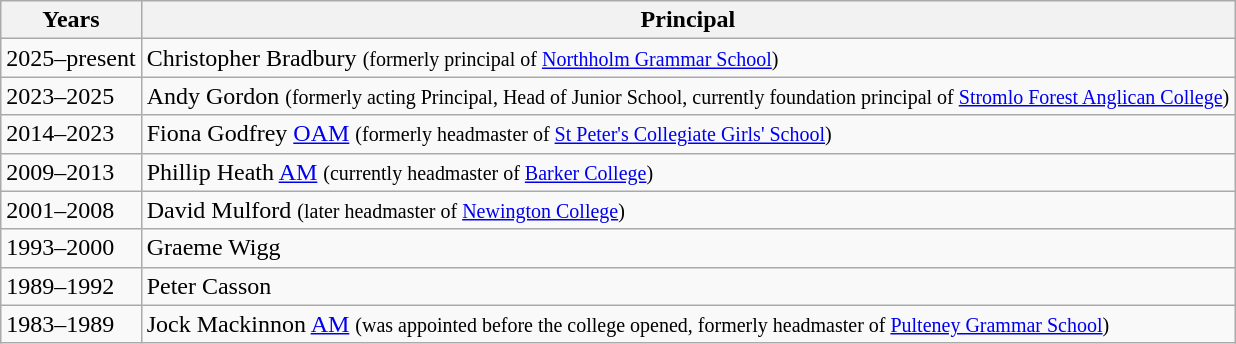<table class="wikitable">
<tr>
<th>Years</th>
<th>Principal</th>
</tr>
<tr>
<td>2025–present</td>
<td>Christopher Bradbury <small>(formerly principal of <a href='#'>Northholm Grammar School</a>)</small></td>
</tr>
<tr>
<td>2023–2025</td>
<td>Andy Gordon <small>(formerly acting Principal, Head of Junior School, currently foundation principal of <a href='#'>Stromlo Forest Anglican College</a>)</small></td>
</tr>
<tr>
<td>2014–2023</td>
<td>Fiona Godfrey <a href='#'>OAM</a> <small>(formerly headmaster of <a href='#'>St Peter's Collegiate Girls' School</a>)</small></td>
</tr>
<tr>
<td>2009–2013</td>
<td>Phillip Heath <a href='#'>AM</a> <small>(currently headmaster of <a href='#'>Barker College</a>)</small></td>
</tr>
<tr>
<td>2001–2008</td>
<td>David Mulford <small>(later headmaster of <a href='#'>Newington College</a>)</small></td>
</tr>
<tr>
<td>1993–2000</td>
<td>Graeme Wigg</td>
</tr>
<tr>
<td>1989–1992</td>
<td>Peter Casson</td>
</tr>
<tr>
<td>1983–1989</td>
<td>Jock Mackinnon <a href='#'>AM</a> <small>(was appointed before the college opened, formerly headmaster of <a href='#'>Pulteney Grammar School</a>)</small></td>
</tr>
</table>
